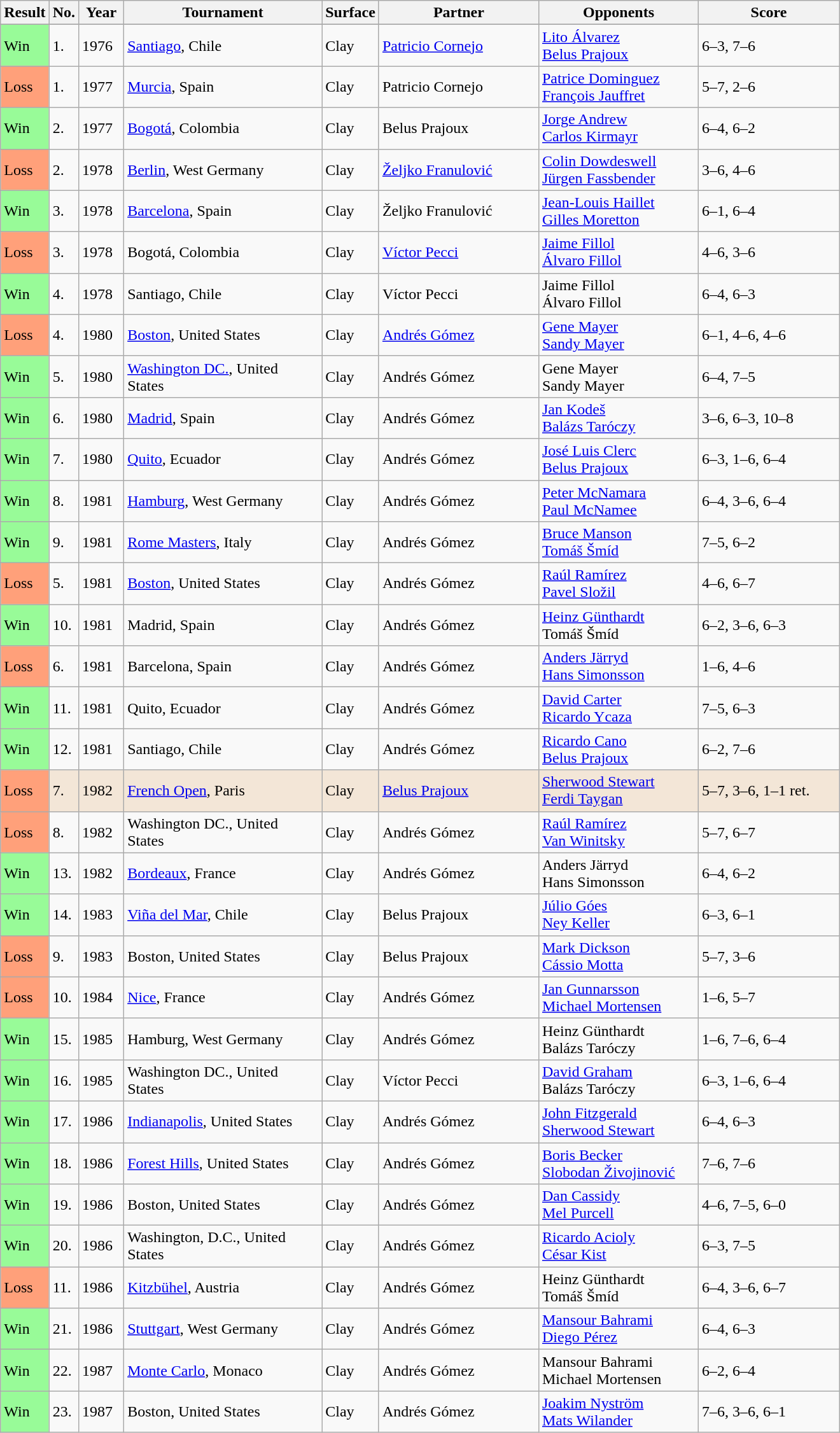<table class="sortable wikitable">
<tr>
<th style="width:40px">Result</th>
<th style="width:20px" class="unsortable">No.</th>
<th style="width:40px">Year</th>
<th style="width:200px">Tournament</th>
<th style="width:50px">Surface</th>
<th style="width:160px">Partner</th>
<th style="width:160px">Opponents</th>
<th style="width:140px" class="unsortable">Score</th>
</tr>
<tr>
</tr>
<tr>
<td style="background:#98fb98;">Win</td>
<td>1.</td>
<td>1976</td>
<td><a href='#'>Santiago</a>, Chile</td>
<td>Clay</td>
<td> <a href='#'>Patricio Cornejo</a></td>
<td> <a href='#'>Lito Álvarez</a> <br>  <a href='#'>Belus Prajoux</a></td>
<td>6–3, 7–6</td>
</tr>
<tr>
<td style="background:#ffa07a;">Loss</td>
<td>1.</td>
<td>1977</td>
<td><a href='#'>Murcia</a>, Spain</td>
<td>Clay</td>
<td> Patricio Cornejo</td>
<td> <a href='#'>Patrice Dominguez</a> <br>  <a href='#'>François Jauffret</a></td>
<td>5–7, 2–6</td>
</tr>
<tr>
<td style="background:#98fb98;">Win</td>
<td>2.</td>
<td>1977</td>
<td><a href='#'>Bogotá</a>, Colombia</td>
<td>Clay</td>
<td> Belus Prajoux</td>
<td> <a href='#'>Jorge Andrew</a> <br>  <a href='#'>Carlos Kirmayr</a></td>
<td>6–4, 6–2</td>
</tr>
<tr>
<td style="background:#ffa07a;">Loss</td>
<td>2.</td>
<td>1978</td>
<td><a href='#'>Berlin</a>, West Germany</td>
<td>Clay</td>
<td> <a href='#'>Željko Franulović</a></td>
<td> <a href='#'>Colin Dowdeswell</a> <br>  <a href='#'>Jürgen Fassbender</a></td>
<td>3–6, 4–6</td>
</tr>
<tr>
<td style="background:#98fb98;">Win</td>
<td>3.</td>
<td>1978</td>
<td><a href='#'>Barcelona</a>, Spain</td>
<td>Clay</td>
<td> Željko Franulović</td>
<td> <a href='#'>Jean-Louis Haillet</a> <br>  <a href='#'>Gilles Moretton</a></td>
<td>6–1, 6–4</td>
</tr>
<tr>
<td style="background:#ffa07a;">Loss</td>
<td>3.</td>
<td>1978</td>
<td>Bogotá, Colombia</td>
<td>Clay</td>
<td> <a href='#'>Víctor Pecci</a></td>
<td> <a href='#'>Jaime Fillol</a> <br>  <a href='#'>Álvaro Fillol</a></td>
<td>4–6, 3–6</td>
</tr>
<tr>
<td style="background:#98fb98;">Win</td>
<td>4.</td>
<td>1978</td>
<td>Santiago, Chile</td>
<td>Clay</td>
<td> Víctor Pecci</td>
<td> Jaime Fillol <br>  Álvaro Fillol</td>
<td>6–4, 6–3</td>
</tr>
<tr>
<td style="background:#ffa07a;">Loss</td>
<td>4.</td>
<td>1980</td>
<td><a href='#'>Boston</a>, United States</td>
<td>Clay</td>
<td> <a href='#'>Andrés Gómez</a></td>
<td> <a href='#'>Gene Mayer</a> <br>  <a href='#'>Sandy Mayer</a></td>
<td>6–1, 4–6, 4–6</td>
</tr>
<tr>
<td style="background:#98fb98;">Win</td>
<td>5.</td>
<td>1980</td>
<td><a href='#'>Washington DC.</a>, United States</td>
<td>Clay</td>
<td> Andrés Gómez</td>
<td> Gene Mayer <br>  Sandy Mayer</td>
<td>6–4, 7–5</td>
</tr>
<tr>
<td style="background:#98fb98;">Win</td>
<td>6.</td>
<td>1980</td>
<td><a href='#'>Madrid</a>, Spain</td>
<td>Clay</td>
<td> Andrés Gómez</td>
<td> <a href='#'>Jan Kodeš</a> <br>  <a href='#'>Balázs Taróczy</a></td>
<td>3–6, 6–3, 10–8</td>
</tr>
<tr>
<td style="background:#98fb98;">Win</td>
<td>7.</td>
<td>1980</td>
<td><a href='#'>Quito</a>, Ecuador</td>
<td>Clay</td>
<td> Andrés Gómez</td>
<td> <a href='#'>José Luis Clerc</a> <br>  <a href='#'>Belus Prajoux</a></td>
<td>6–3, 1–6, 6–4</td>
</tr>
<tr>
<td style="background:#98fb98;">Win</td>
<td>8.</td>
<td>1981</td>
<td><a href='#'>Hamburg</a>, West Germany</td>
<td>Clay</td>
<td> Andrés Gómez</td>
<td> <a href='#'>Peter McNamara</a> <br>  <a href='#'>Paul McNamee</a></td>
<td>6–4, 3–6, 6–4</td>
</tr>
<tr>
<td style="background:#98fb98;">Win</td>
<td>9.</td>
<td>1981</td>
<td><a href='#'>Rome Masters</a>, Italy</td>
<td>Clay</td>
<td> Andrés Gómez</td>
<td> <a href='#'>Bruce Manson</a> <br>  <a href='#'>Tomáš Šmíd</a></td>
<td>7–5, 6–2</td>
</tr>
<tr>
<td style="background:#ffa07a;">Loss</td>
<td>5.</td>
<td>1981</td>
<td><a href='#'>Boston</a>, United States</td>
<td>Clay</td>
<td> Andrés Gómez</td>
<td> <a href='#'>Raúl Ramírez</a> <br>  <a href='#'>Pavel Složil</a></td>
<td>4–6, 6–7</td>
</tr>
<tr>
<td style="background:#98fb98;">Win</td>
<td>10.</td>
<td>1981</td>
<td>Madrid, Spain</td>
<td>Clay</td>
<td> Andrés Gómez</td>
<td> <a href='#'>Heinz Günthardt</a> <br>  Tomáš Šmíd</td>
<td>6–2, 3–6, 6–3</td>
</tr>
<tr>
<td style="background:#ffa07a;">Loss</td>
<td>6.</td>
<td>1981</td>
<td>Barcelona, Spain</td>
<td>Clay</td>
<td> Andrés Gómez</td>
<td> <a href='#'>Anders Järryd</a> <br>  <a href='#'>Hans Simonsson</a></td>
<td>1–6, 4–6</td>
</tr>
<tr>
<td style="background:#98fb98;">Win</td>
<td>11.</td>
<td>1981</td>
<td>Quito, Ecuador</td>
<td>Clay</td>
<td> Andrés Gómez</td>
<td> <a href='#'>David Carter</a> <br>  <a href='#'>Ricardo Ycaza</a></td>
<td>7–5, 6–3</td>
</tr>
<tr>
<td style="background:#98fb98;">Win</td>
<td>12.</td>
<td>1981</td>
<td>Santiago, Chile</td>
<td>Clay</td>
<td> Andrés Gómez</td>
<td> <a href='#'>Ricardo Cano</a> <br>  <a href='#'>Belus Prajoux</a></td>
<td>6–2, 7–6</td>
</tr>
<tr style="background:#f3e6d7;">
<td style="background:#ffa07a;">Loss</td>
<td>7.</td>
<td>1982</td>
<td><a href='#'>French Open</a>, Paris</td>
<td>Clay</td>
<td> <a href='#'>Belus Prajoux</a></td>
<td> <a href='#'>Sherwood Stewart</a> <br>  <a href='#'>Ferdi Taygan</a></td>
<td>5–7, 3–6, 1–1 ret.</td>
</tr>
<tr>
<td style="background:#ffa07a;">Loss</td>
<td>8.</td>
<td>1982</td>
<td>Washington DC., United States</td>
<td>Clay</td>
<td> Andrés Gómez</td>
<td> <a href='#'>Raúl Ramírez</a> <br>  <a href='#'>Van Winitsky</a></td>
<td>5–7, 6–7</td>
</tr>
<tr>
<td style="background:#98fb98;">Win</td>
<td>13.</td>
<td>1982</td>
<td><a href='#'>Bordeaux</a>, France</td>
<td>Clay</td>
<td> Andrés Gómez</td>
<td> Anders Järryd <br>  Hans Simonsson</td>
<td>6–4, 6–2</td>
</tr>
<tr>
<td style="background:#98fb98;">Win</td>
<td>14.</td>
<td>1983</td>
<td><a href='#'>Viña del Mar</a>, Chile</td>
<td>Clay</td>
<td> Belus Prajoux</td>
<td> <a href='#'>Júlio Góes</a> <br>  <a href='#'>Ney Keller</a></td>
<td>6–3, 6–1</td>
</tr>
<tr>
<td style="background:#ffa07a;">Loss</td>
<td>9.</td>
<td>1983</td>
<td>Boston, United States</td>
<td>Clay</td>
<td> Belus Prajoux</td>
<td> <a href='#'>Mark Dickson</a> <br>  <a href='#'>Cássio Motta</a></td>
<td>5–7, 3–6</td>
</tr>
<tr>
<td style="background:#ffa07a;">Loss</td>
<td>10.</td>
<td>1984</td>
<td><a href='#'>Nice</a>, France</td>
<td>Clay</td>
<td> Andrés Gómez</td>
<td> <a href='#'>Jan Gunnarsson</a> <br>  <a href='#'>Michael Mortensen</a></td>
<td>1–6, 5–7</td>
</tr>
<tr>
<td style="background:#98fb98;">Win</td>
<td>15.</td>
<td>1985</td>
<td>Hamburg, West Germany</td>
<td>Clay</td>
<td> Andrés Gómez</td>
<td> Heinz Günthardt <br>  Balázs Taróczy</td>
<td>1–6, 7–6, 6–4</td>
</tr>
<tr>
<td style="background:#98fb98;">Win</td>
<td>16.</td>
<td>1985</td>
<td>Washington DC., United States</td>
<td>Clay</td>
<td> Víctor Pecci</td>
<td> <a href='#'>David Graham</a> <br>  Balázs Taróczy</td>
<td>6–3, 1–6, 6–4</td>
</tr>
<tr>
<td style="background:#98fb98;">Win</td>
<td>17.</td>
<td>1986</td>
<td><a href='#'>Indianapolis</a>, United States</td>
<td>Clay</td>
<td> Andrés Gómez</td>
<td> <a href='#'>John Fitzgerald</a> <br>  <a href='#'>Sherwood Stewart</a></td>
<td>6–4, 6–3</td>
</tr>
<tr>
<td style="background:#98fb98;">Win</td>
<td>18.</td>
<td>1986</td>
<td><a href='#'>Forest Hills</a>, United States</td>
<td>Clay</td>
<td> Andrés Gómez</td>
<td> <a href='#'>Boris Becker</a> <br>  <a href='#'>Slobodan Živojinović</a></td>
<td>7–6, 7–6</td>
</tr>
<tr>
<td style="background:#98fb98;">Win</td>
<td>19.</td>
<td>1986</td>
<td>Boston, United States</td>
<td>Clay</td>
<td> Andrés Gómez</td>
<td> <a href='#'>Dan Cassidy</a> <br>  <a href='#'>Mel Purcell</a></td>
<td>4–6, 7–5, 6–0</td>
</tr>
<tr>
<td style="background:#98fb98;">Win</td>
<td>20.</td>
<td>1986</td>
<td>Washington, D.C., United States</td>
<td>Clay</td>
<td> Andrés Gómez</td>
<td> <a href='#'>Ricardo Acioly</a> <br>  <a href='#'>César Kist</a></td>
<td>6–3, 7–5</td>
</tr>
<tr>
<td style="background:#ffa07a;">Loss</td>
<td>11.</td>
<td>1986</td>
<td><a href='#'>Kitzbühel</a>, Austria</td>
<td>Clay</td>
<td> Andrés Gómez</td>
<td> Heinz Günthardt <br>  Tomáš Šmíd</td>
<td>6–4, 3–6, 6–7</td>
</tr>
<tr>
<td style="background:#98fb98;">Win</td>
<td>21.</td>
<td>1986</td>
<td><a href='#'>Stuttgart</a>, West Germany</td>
<td>Clay</td>
<td> Andrés Gómez</td>
<td> <a href='#'>Mansour Bahrami</a> <br>  <a href='#'>Diego Pérez</a></td>
<td>6–4, 6–3</td>
</tr>
<tr>
<td style="background:#98fb98;">Win</td>
<td>22.</td>
<td>1987</td>
<td><a href='#'>Monte Carlo</a>, Monaco</td>
<td>Clay</td>
<td> Andrés Gómez</td>
<td> Mansour Bahrami <br>  Michael Mortensen</td>
<td>6–2, 6–4</td>
</tr>
<tr>
<td style="background:#98fb98;">Win</td>
<td>23.</td>
<td>1987</td>
<td>Boston, United States</td>
<td>Clay</td>
<td> Andrés Gómez</td>
<td> <a href='#'>Joakim Nyström</a> <br>  <a href='#'>Mats Wilander</a></td>
<td>7–6, 3–6, 6–1</td>
</tr>
</table>
